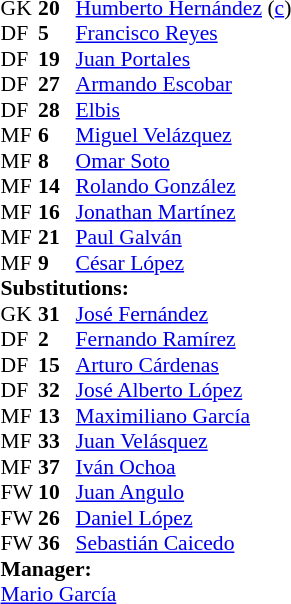<table style="font-size:90%" cellspacing=0 cellpadding=0 align=center>
<tr>
<th width=25></th>
<th width=25></th>
</tr>
<tr>
<td>GK</td>
<td><strong>20</strong></td>
<td> <a href='#'>Humberto Hernández</a> (<a href='#'>c</a>)</td>
</tr>
<tr>
<td>DF</td>
<td><strong>5</strong></td>
<td> <a href='#'>Francisco Reyes</a></td>
<td></td>
</tr>
<tr>
<td>DF</td>
<td><strong>19</strong></td>
<td> <a href='#'>Juan Portales</a></td>
</tr>
<tr>
<td>DF</td>
<td><strong>27</strong></td>
<td> <a href='#'>Armando Escobar</a></td>
<td></td>
</tr>
<tr>
<td>DF</td>
<td><strong>28</strong></td>
<td> <a href='#'>Elbis</a></td>
</tr>
<tr>
<td>MF</td>
<td><strong>6</strong></td>
<td> <a href='#'>Miguel Velázquez</a></td>
<td></td>
<td></td>
</tr>
<tr>
<td>MF</td>
<td><strong>8</strong></td>
<td> <a href='#'>Omar Soto</a></td>
<td></td>
<td></td>
</tr>
<tr>
<td>MF</td>
<td><strong>14</strong></td>
<td> <a href='#'>Rolando González</a></td>
<td></td>
</tr>
<tr>
<td>MF</td>
<td><strong>16</strong></td>
<td> <a href='#'>Jonathan Martínez</a></td>
<td></td>
<td></td>
</tr>
<tr>
<td>MF</td>
<td><strong>21</strong></td>
<td> <a href='#'>Paul Galván</a></td>
<td></td>
<td></td>
</tr>
<tr>
<td>MF</td>
<td><strong>9</strong></td>
<td> <a href='#'>César López</a></td>
<td></td>
<td></td>
</tr>
<tr>
<td colspan=3><strong>Substitutions:</strong></td>
</tr>
<tr>
<td>GK</td>
<td><strong>31</strong></td>
<td> <a href='#'>José Fernández</a></td>
</tr>
<tr>
<td>DF</td>
<td><strong>2</strong></td>
<td> <a href='#'>Fernando Ramírez</a></td>
</tr>
<tr>
<td>DF</td>
<td><strong>15</strong></td>
<td> <a href='#'>Arturo Cárdenas</a></td>
</tr>
<tr>
<td>DF</td>
<td><strong>32</strong></td>
<td> <a href='#'>José Alberto López</a></td>
</tr>
<tr>
<td>MF</td>
<td><strong>13</strong></td>
<td> <a href='#'>Maximiliano García</a></td>
<td></td>
<td></td>
</tr>
<tr>
<td>MF</td>
<td><strong>33</strong></td>
<td> <a href='#'>Juan Velásquez</a></td>
<td></td>
<td></td>
</tr>
<tr>
<td>MF</td>
<td><strong>37</strong></td>
<td> <a href='#'>Iván Ochoa</a></td>
</tr>
<tr>
<td>FW</td>
<td><strong>10</strong></td>
<td> <a href='#'>Juan Angulo</a></td>
<td></td>
<td></td>
</tr>
<tr>
<td>FW</td>
<td><strong>26</strong></td>
<td> <a href='#'>Daniel López</a></td>
<td></td>
<td></td>
</tr>
<tr>
<td>FW</td>
<td><strong>36</strong></td>
<td> <a href='#'>Sebastián Caicedo</a></td>
<td></td>
<td></td>
</tr>
<tr>
<td colspan=3><strong>Manager:</strong></td>
</tr>
<tr>
<td colspan=4> <a href='#'>Mario García</a></td>
</tr>
</table>
